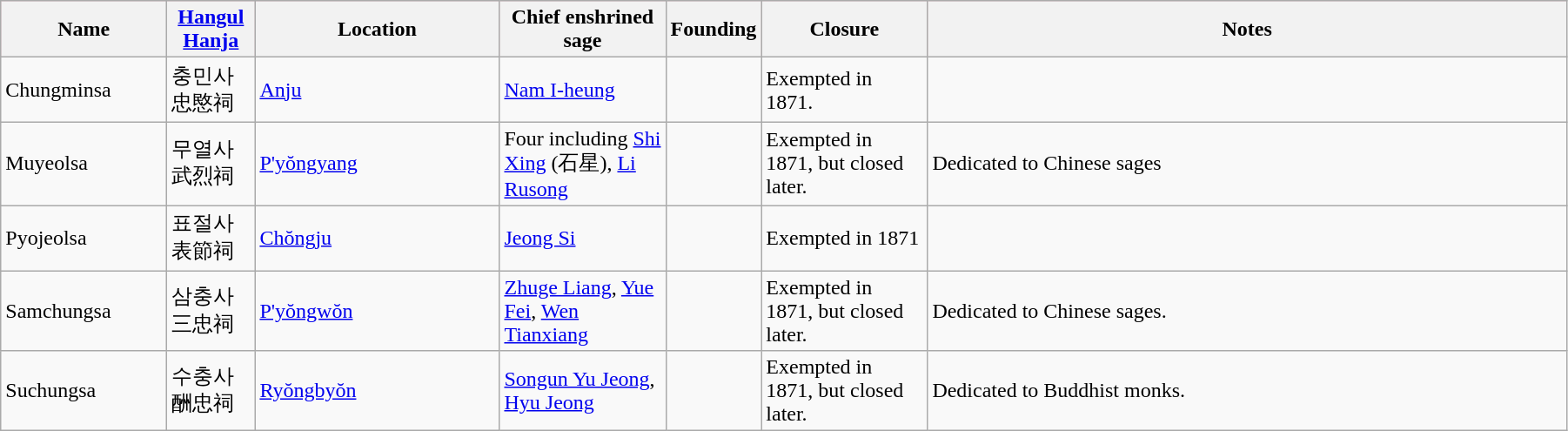<table class="wikitable sortable" width="95%">
<tr bgcolor="pink">
<th width="120px">Name</th>
<th width="60px"><a href='#'>Hangul</a><br><a href='#'>Hanja</a></th>
<th width="180px">Location</th>
<th width="120px">Chief enshrined sage</th>
<th width="60px">Founding</th>
<th width="120px">Closure</th>
<th>Notes</th>
</tr>
<tr>
<td>Chungminsa</td>
<td>충민사<br>忠愍祠</td>
<td><a href='#'>Anju</a></td>
<td><a href='#'>Nam I-heung</a></td>
<td></td>
<td>Exempted in 1871.</td>
<td></td>
</tr>
<tr>
<td>Muyeolsa</td>
<td>무열사<br>武烈祠</td>
<td><a href='#'>P'yŏngyang</a></td>
<td>Four including <a href='#'>Shi Xing</a> (石星), <a href='#'>Li Rusong</a></td>
<td></td>
<td>Exempted in 1871, but closed later.</td>
<td>Dedicated to Chinese sages</td>
</tr>
<tr>
<td>Pyojeolsa</td>
<td>표절사<br>表節祠</td>
<td><a href='#'>Chŏngju</a></td>
<td><a href='#'>Jeong Si</a></td>
<td></td>
<td>Exempted in 1871</td>
<td></td>
</tr>
<tr>
<td>Samchungsa</td>
<td>삼충사<br>三忠祠</td>
<td><a href='#'>P'yŏngwŏn</a></td>
<td><a href='#'>Zhuge Liang</a>, <a href='#'>Yue Fei</a>, <a href='#'>Wen Tianxiang</a></td>
<td></td>
<td>Exempted in 1871, but closed later.</td>
<td>Dedicated to Chinese sages.</td>
</tr>
<tr>
<td>Suchungsa</td>
<td>수충사<br>酬忠祠</td>
<td><a href='#'>Ryŏngbyŏn</a></td>
<td><a href='#'>Songun Yu Jeong</a>, <a href='#'>Hyu Jeong</a></td>
<td></td>
<td>Exempted in 1871, but closed later.</td>
<td>Dedicated to Buddhist monks.</td>
</tr>
</table>
